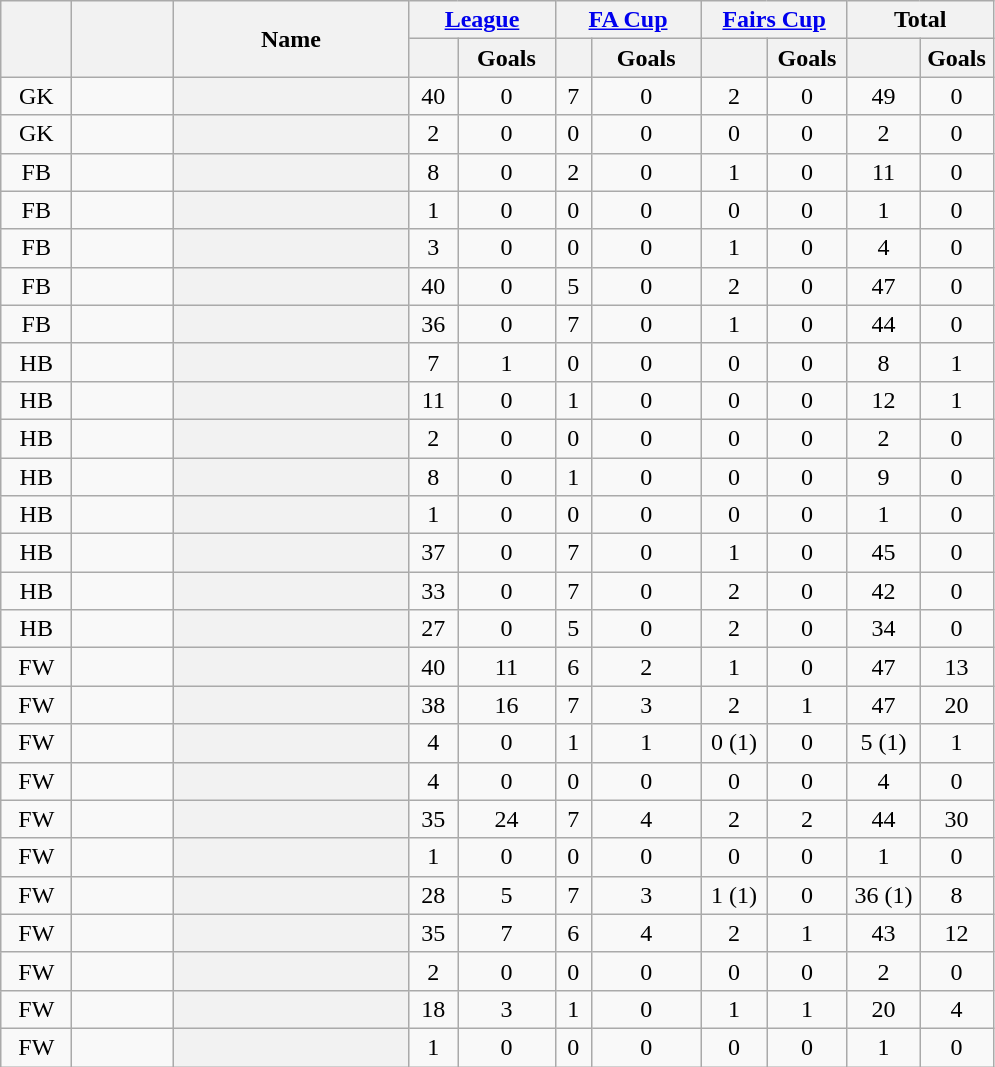<table class="wikitable sortable plainrowheaders" style="text-align:center;">
<tr>
<th rowspan="2" scope="col" width="40"></th>
<th rowspan="2" scope="col" width="60"></th>
<th rowspan="2" scope="col" width="150" scope=col>Name</th>
<th colspan="2" width="90"><a href='#'>League</a></th>
<th colspan="2" width="90"><a href='#'>FA Cup</a></th>
<th colspan="2" width="90"><a href='#'>Fairs Cup</a></th>
<th colspan="2" width="90">Total</th>
</tr>
<tr>
<th scope="col"></th>
<th scope="col">Goals</th>
<th scope="col"></th>
<th scope="col">Goals</th>
<th scope="col"></th>
<th scope="col">Goals</th>
<th scope="col"></th>
<th scope="col">Goals</th>
</tr>
<tr>
<td data-sort-value=1>GK</td>
<td></td>
<th scope="row"></th>
<td>40</td>
<td>0</td>
<td>7</td>
<td>0</td>
<td>2</td>
<td>0</td>
<td>49</td>
<td>0</td>
</tr>
<tr>
<td data-sort-value=1>GK</td>
<td></td>
<th scope="row"></th>
<td>2</td>
<td>0</td>
<td>0</td>
<td>0</td>
<td>0</td>
<td>0</td>
<td>2</td>
<td>0</td>
</tr>
<tr>
<td data-sort-value=2>FB</td>
<td></td>
<th scope="row"></th>
<td>8</td>
<td>0</td>
<td>2</td>
<td>0</td>
<td>1</td>
<td>0</td>
<td>11</td>
<td>0</td>
</tr>
<tr>
<td data-sort-value=2>FB</td>
<td></td>
<th scope="row"></th>
<td>1</td>
<td>0</td>
<td>0</td>
<td>0</td>
<td>0</td>
<td>0</td>
<td>1</td>
<td>0</td>
</tr>
<tr>
<td data-sort-value=2>FB</td>
<td></td>
<th scope="row"></th>
<td>3</td>
<td>0</td>
<td>0</td>
<td>0</td>
<td>1</td>
<td>0</td>
<td>4</td>
<td>0</td>
</tr>
<tr>
<td data-sort-value=2>FB</td>
<td></td>
<th scope="row"></th>
<td>40</td>
<td>0</td>
<td>5</td>
<td>0</td>
<td>2</td>
<td>0</td>
<td>47</td>
<td>0</td>
</tr>
<tr>
<td data-sort-value=2>FB</td>
<td></td>
<th scope="row"></th>
<td>36</td>
<td>0</td>
<td>7</td>
<td>0</td>
<td>1</td>
<td>0</td>
<td>44</td>
<td>0</td>
</tr>
<tr>
<td data-sort-value=3>HB</td>
<td></td>
<th scope="row"></th>
<td>7</td>
<td>1</td>
<td>0</td>
<td>0</td>
<td>0</td>
<td>0</td>
<td>8</td>
<td>1</td>
</tr>
<tr>
<td data-sort-value=3>HB</td>
<td></td>
<th scope="row"> </th>
<td>11</td>
<td>0</td>
<td>1</td>
<td>0</td>
<td>0</td>
<td>0</td>
<td>12</td>
<td>1</td>
</tr>
<tr>
<td data-sort-value=3>HB</td>
<td></td>
<th scope="row"></th>
<td>2</td>
<td>0</td>
<td>0</td>
<td>0</td>
<td>0</td>
<td>0</td>
<td>2</td>
<td>0</td>
</tr>
<tr>
<td data-sort-value=3>HB</td>
<td></td>
<th scope="row"></th>
<td>8</td>
<td>0</td>
<td>1</td>
<td>0</td>
<td>0</td>
<td>0</td>
<td>9</td>
<td>0</td>
</tr>
<tr>
<td data-sort-value=3>HB</td>
<td></td>
<th scope="row"></th>
<td>1</td>
<td>0</td>
<td>0</td>
<td>0</td>
<td>0</td>
<td>0</td>
<td>1</td>
<td>0</td>
</tr>
<tr>
<td data-sort-value=3>HB</td>
<td></td>
<th scope="row"></th>
<td>37</td>
<td>0</td>
<td>7</td>
<td>0</td>
<td>1</td>
<td>0</td>
<td>45</td>
<td>0</td>
</tr>
<tr>
<td data-sort-value=3>HB</td>
<td></td>
<th scope="row"></th>
<td>33</td>
<td>0</td>
<td>7</td>
<td>0</td>
<td>2</td>
<td>0</td>
<td>42</td>
<td>0</td>
</tr>
<tr>
<td data-sort-value=3>HB</td>
<td></td>
<th scope="row"></th>
<td>27</td>
<td>0</td>
<td>5</td>
<td>0</td>
<td>2</td>
<td>0</td>
<td>34</td>
<td>0</td>
</tr>
<tr>
<td data-sort-value=4>FW</td>
<td></td>
<th scope="row"></th>
<td>40</td>
<td>11</td>
<td>6</td>
<td>2</td>
<td>1</td>
<td>0</td>
<td>47</td>
<td>13</td>
</tr>
<tr>
<td data-sort-value=4>FW</td>
<td></td>
<th scope="row"></th>
<td>38</td>
<td>16</td>
<td>7</td>
<td>3</td>
<td>2</td>
<td>1</td>
<td>47</td>
<td>20</td>
</tr>
<tr>
<td data-sort-value=4>FW</td>
<td></td>
<th scope="row"></th>
<td>4</td>
<td>0</td>
<td>1</td>
<td>1</td>
<td data-sort-value=0.1>0 (1)</td>
<td>0</td>
<td>5 (1)</td>
<td>1</td>
</tr>
<tr>
<td data-sort-value=4>FW</td>
<td></td>
<th scope="row"></th>
<td>4</td>
<td>0</td>
<td>0</td>
<td>0</td>
<td>0</td>
<td>0</td>
<td>4</td>
<td>0</td>
</tr>
<tr>
<td data-sort-value=4>FW</td>
<td></td>
<th scope="row"></th>
<td>35</td>
<td>24</td>
<td>7</td>
<td>4</td>
<td>2</td>
<td>2</td>
<td>44</td>
<td>30</td>
</tr>
<tr>
<td data-sort-value=4>FW</td>
<td></td>
<th scope="row"></th>
<td>1</td>
<td>0</td>
<td>0</td>
<td>0</td>
<td>0</td>
<td>0</td>
<td>1</td>
<td>0</td>
</tr>
<tr>
<td data-sort-value=4>FW</td>
<td></td>
<th scope="row"></th>
<td>28</td>
<td>5</td>
<td>7</td>
<td>3</td>
<td data-sort-value=1.1>1 (1)</td>
<td>0</td>
<td>36 (1)</td>
<td>8</td>
</tr>
<tr>
<td data-sort-value=4>FW</td>
<td></td>
<th scope="row"></th>
<td>35</td>
<td>7</td>
<td>6</td>
<td>4</td>
<td>2</td>
<td>1</td>
<td>43</td>
<td>12</td>
</tr>
<tr>
<td data-sort-value=4>FW</td>
<td></td>
<th scope="row"></th>
<td>2</td>
<td>0</td>
<td>0</td>
<td>0</td>
<td>0</td>
<td>0</td>
<td>2</td>
<td>0</td>
</tr>
<tr>
<td data-sort-value=4>FW</td>
<td></td>
<th scope="row"></th>
<td>18</td>
<td>3</td>
<td>1</td>
<td>0</td>
<td>1</td>
<td>1</td>
<td>20</td>
<td>4</td>
</tr>
<tr>
<td data-sort-value=4>FW</td>
<td></td>
<th scope="row"></th>
<td>1</td>
<td>0</td>
<td>0</td>
<td>0</td>
<td>0</td>
<td>0</td>
<td>1</td>
<td>0</td>
</tr>
</table>
